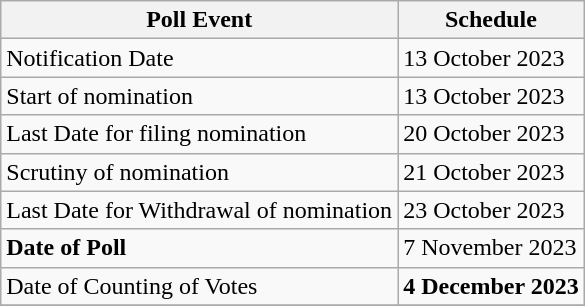<table class="wikitable">
<tr>
<th>Poll Event</th>
<th>Schedule</th>
</tr>
<tr>
<td>Notification Date</td>
<td>13 October 2023</td>
</tr>
<tr>
<td>Start of nomination</td>
<td>13 October 2023</td>
</tr>
<tr>
<td>Last Date for filing nomination</td>
<td>20 October 2023</td>
</tr>
<tr>
<td>Scrutiny of nomination</td>
<td>21 October 2023</td>
</tr>
<tr>
<td>Last Date for Withdrawal of nomination</td>
<td>23 October 2023</td>
</tr>
<tr>
<td><strong>Date of Poll</strong></td>
<td>7 November 2023</td>
</tr>
<tr>
<td>Date of Counting of Votes</td>
<td><strong>4 December 2023</strong></td>
</tr>
<tr>
</tr>
</table>
